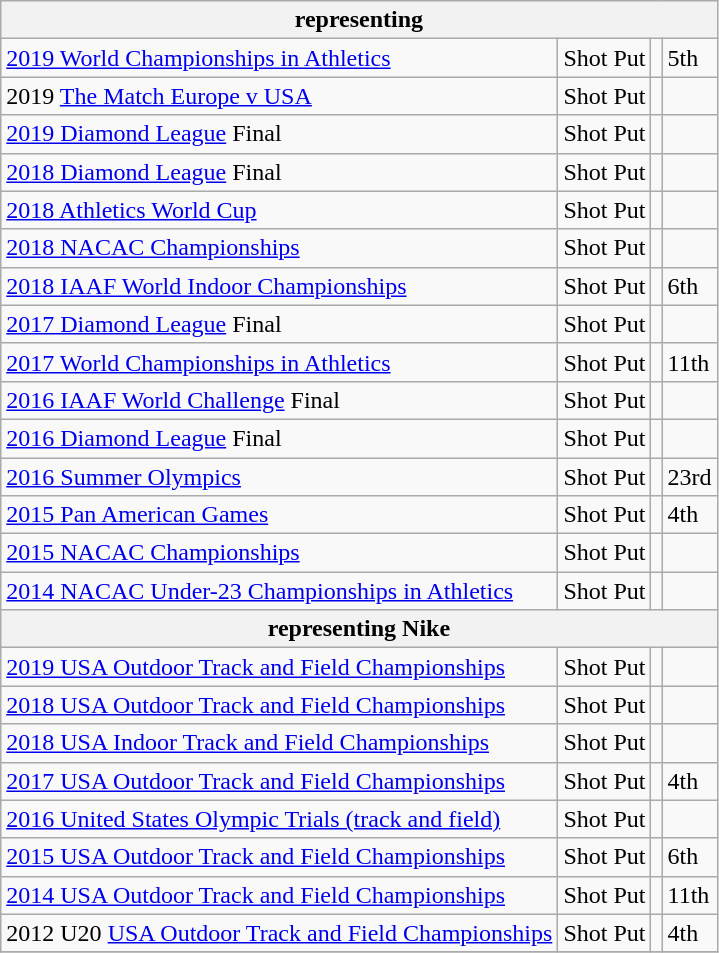<table class="wikitable sortable">
<tr>
<th colspan="7">representing </th>
</tr>
<tr>
<td><a href='#'>2019 World Championships in Athletics</a></td>
<td>Shot Put</td>
<td></td>
<td>5th</td>
</tr>
<tr>
<td>2019 <a href='#'>The Match Europe v USA</a></td>
<td>Shot Put</td>
<td></td>
<td></td>
</tr>
<tr>
<td><a href='#'>2019 Diamond League</a> Final</td>
<td>Shot Put</td>
<td></td>
<td></td>
</tr>
<tr>
<td><a href='#'>2018 Diamond League</a> Final</td>
<td>Shot Put</td>
<td></td>
<td></td>
</tr>
<tr>
<td><a href='#'>2018 Athletics World Cup</a></td>
<td>Shot Put</td>
<td></td>
<td></td>
</tr>
<tr>
<td><a href='#'>2018 NACAC Championships</a></td>
<td>Shot Put</td>
<td></td>
<td></td>
</tr>
<tr>
<td><a href='#'>2018 IAAF World Indoor Championships</a></td>
<td>Shot Put</td>
<td></td>
<td>6th</td>
</tr>
<tr>
<td><a href='#'>2017 Diamond League</a> Final</td>
<td>Shot Put</td>
<td></td>
<td></td>
</tr>
<tr>
<td><a href='#'>2017 World Championships in Athletics</a></td>
<td>Shot Put</td>
<td></td>
<td>11th</td>
</tr>
<tr>
<td><a href='#'>2016 IAAF World Challenge</a> Final</td>
<td>Shot Put</td>
<td></td>
<td></td>
</tr>
<tr>
<td><a href='#'>2016 Diamond League</a> Final</td>
<td>Shot Put</td>
<td></td>
<td></td>
</tr>
<tr>
<td><a href='#'>2016 Summer Olympics</a></td>
<td>Shot Put</td>
<td></td>
<td>23rd</td>
</tr>
<tr>
<td><a href='#'>2015 Pan American Games</a></td>
<td>Shot Put</td>
<td></td>
<td>4th</td>
</tr>
<tr>
<td><a href='#'>2015 NACAC Championships</a></td>
<td>Shot Put</td>
<td></td>
<td></td>
</tr>
<tr>
<td><a href='#'>2014 NACAC Under-23 Championships in Athletics</a></td>
<td>Shot Put</td>
<td></td>
<td></td>
</tr>
<tr>
<th colspan="7">representing Nike</th>
</tr>
<tr>
<td><a href='#'>2019 USA Outdoor Track and Field Championships</a></td>
<td>Shot Put</td>
<td></td>
<td></td>
</tr>
<tr>
<td><a href='#'>2018 USA Outdoor Track and Field Championships</a></td>
<td>Shot Put</td>
<td></td>
<td></td>
</tr>
<tr>
<td><a href='#'>2018 USA Indoor Track and Field Championships</a></td>
<td>Shot Put</td>
<td></td>
<td></td>
</tr>
<tr>
<td><a href='#'>2017 USA Outdoor Track and Field Championships</a></td>
<td>Shot Put</td>
<td></td>
<td>4th</td>
</tr>
<tr>
<td><a href='#'>2016 United States Olympic Trials (track and field)</a></td>
<td>Shot Put</td>
<td></td>
<td></td>
</tr>
<tr>
<td><a href='#'>2015 USA Outdoor Track and Field Championships</a></td>
<td>Shot Put</td>
<td></td>
<td>6th</td>
</tr>
<tr>
<td><a href='#'>2014 USA Outdoor Track and Field Championships</a></td>
<td>Shot Put</td>
<td></td>
<td>11th</td>
</tr>
<tr>
<td>2012 U20 <a href='#'>USA Outdoor Track and Field Championships</a></td>
<td>Shot Put</td>
<td></td>
<td>4th</td>
</tr>
<tr>
</tr>
</table>
